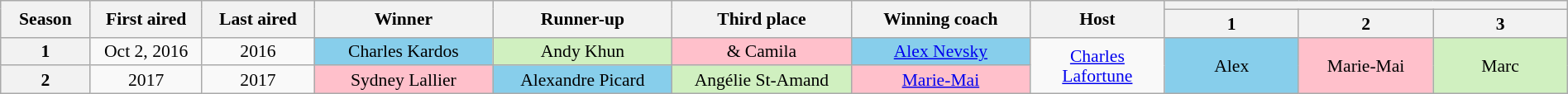<table class="wikitable" style="text-align:center; font-size:90%; line-height:16px; width:100%">
<tr>
<th rowspan="2" scope="col" width="04%">Season</th>
<th rowspan="2" scope="col" width="05%">First aired</th>
<th rowspan="2" scope="col" width="05%">Last aired</th>
<th rowspan="2" scope="col" width="08%">Winner</th>
<th rowspan="2" scope="col" width="08%">Runner-up</th>
<th rowspan="2" scope="col" width="08%">Third place</th>
<th rowspan="2" scope="col" width="08%">Winning coach</th>
<th rowspan="2" scope="col" width="06%">Host</th>
<th colspan="3" scope="col" width="20%"></th>
</tr>
<tr>
<th width="6%">1</th>
<th width="6%">2</th>
<th width="6%">3</th>
</tr>
<tr>
<th>1</th>
<td>Oct 2, 2016</td>
<td> 2016</td>
<td style="background:#87ceeb">Charles Kardos</td>
<td style="background:#d0f0c0">Andy Khun</td>
<td style="background:pink"> & Camila</td>
<td style="background:#87ceeb"><a href='#'>Alex Nevsky</a></td>
<td rowspan="2"><a href='#'>Charles Lafortune</a></td>
<td rowspan="2" style="background:#87ceeb">Alex</td>
<td rowspan="2" style="background:pink">Marie-Mai</td>
<td rowspan="2" style="background:#d0f0c0">Marc</td>
</tr>
<tr>
<th>2</th>
<td> 2017</td>
<td> 2017</td>
<td style="background:pink">Sydney Lallier</td>
<td style="background:#87ceeb">Alexandre Picard</td>
<td style="background:#d0f0c0">Angélie St-Amand</td>
<td style="background:pink"><a href='#'>Marie-Mai</a></td>
</tr>
</table>
